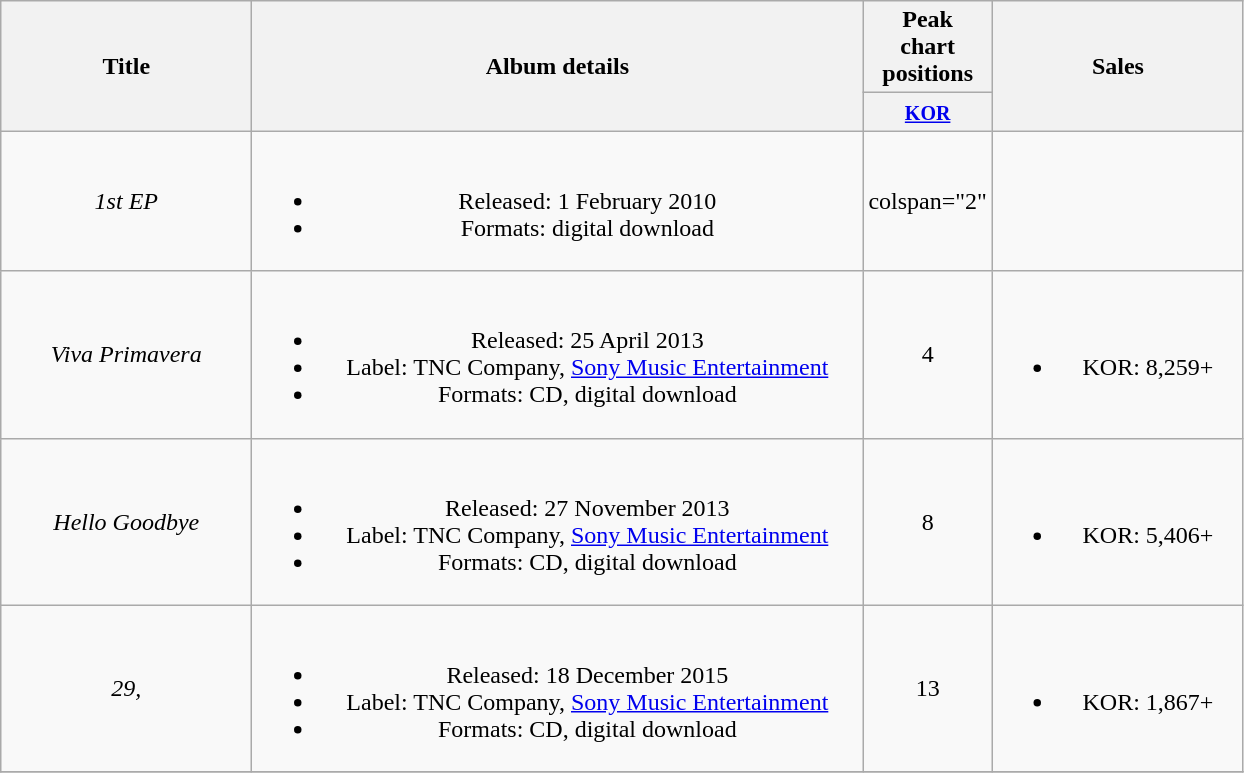<table class="wikitable plainrowheaders" style="text-align:center;">
<tr>
<th scope="col" rowspan="2" style="width:10em;">Title</th>
<th scope="col" rowspan="2" style="width:25em;">Album details</th>
<th scope="col" colspan="1">Peak <br> chart <br> positions</th>
<th scope="col" rowspan="2" style="width:10em;">Sales</th>
</tr>
<tr>
<th><small><a href='#'>KOR</a></small><br></th>
</tr>
<tr>
<td><em>1st EP</em></td>
<td><br><ul><li>Released: 1 February 2010</li><li>Formats: digital download</li></ul></td>
<td>colspan="2" </td>
</tr>
<tr>
<td><em>Viva Primavera</em></td>
<td><br><ul><li>Released: 25 April 2013</li><li>Label: TNC Company, <a href='#'>Sony Music Entertainment</a></li><li>Formats: CD, digital download</li></ul></td>
<td>4</td>
<td><br><ul><li>KOR: 8,259+</li></ul></td>
</tr>
<tr>
<td><em>Hello Goodbye</em></td>
<td><br><ul><li>Released: 27 November 2013</li><li>Label: TNC Company, <a href='#'>Sony Music Entertainment</a></li><li>Formats: CD, digital download</li></ul></td>
<td>8</td>
<td><br><ul><li>KOR: 5,406+</li></ul></td>
</tr>
<tr>
<td><em>29,</em></td>
<td><br><ul><li>Released: 18 December 2015</li><li>Label: TNC Company, <a href='#'>Sony Music Entertainment</a></li><li>Formats: CD, digital download</li></ul></td>
<td>13</td>
<td><br><ul><li>KOR: 1,867+</li></ul></td>
</tr>
<tr>
</tr>
</table>
